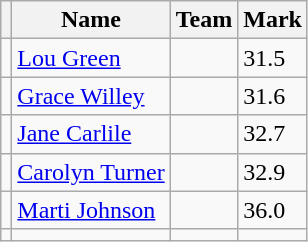<table class=wikitable>
<tr>
<th></th>
<th>Name</th>
<th>Team</th>
<th>Mark</th>
</tr>
<tr>
<td></td>
<td><a href='#'>Lou Green</a></td>
<td></td>
<td>31.5</td>
</tr>
<tr>
<td></td>
<td><a href='#'>Grace Willey</a></td>
<td></td>
<td>31.6</td>
</tr>
<tr>
<td></td>
<td><a href='#'>Jane Carlile</a></td>
<td></td>
<td>32.7</td>
</tr>
<tr>
<td></td>
<td><a href='#'>Carolyn Turner</a></td>
<td></td>
<td>32.9</td>
</tr>
<tr>
<td></td>
<td><a href='#'>Marti Johnson</a></td>
<td></td>
<td>36.0</td>
</tr>
<tr>
<td></td>
<td></td>
<td></td>
<td></td>
</tr>
</table>
